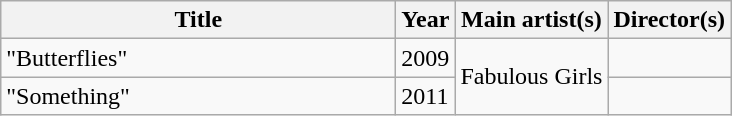<table class="wikitable plainrowheaders">
<tr>
<th scope="col" style="width:16em;">Title</th>
<th scope="col">Year</th>
<th scope="col">Main artist(s)</th>
<th scope="col">Director(s)</th>
</tr>
<tr>
<td>"Butterflies"</td>
<td>2009</td>
<td rowspan=2>Fabulous Girls</td>
<td></td>
</tr>
<tr>
<td>"Something"</td>
<td>2011</td>
<td></td>
</tr>
</table>
